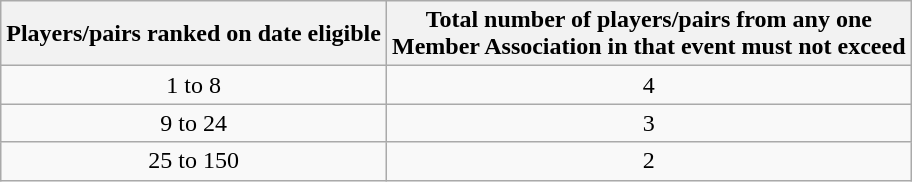<table class="wikitable" style="text-align:center">
<tr>
<th>Players/pairs ranked on date eligible</th>
<th>Total number of players/pairs from any one<br>Member Association in that event must not exceed</th>
</tr>
<tr>
<td>1 to 8</td>
<td>4</td>
</tr>
<tr>
<td>9 to 24</td>
<td>3</td>
</tr>
<tr>
<td>25 to 150</td>
<td>2</td>
</tr>
</table>
